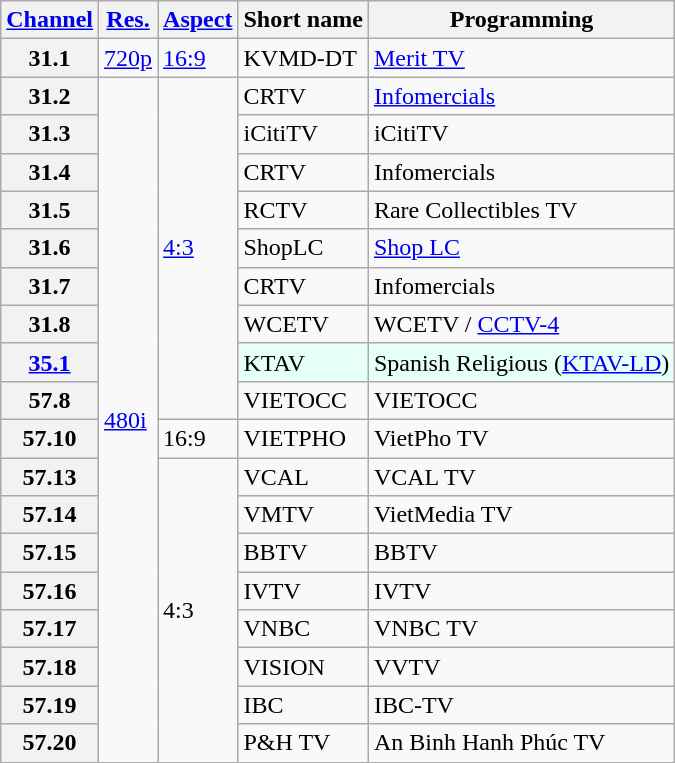<table class="wikitable">
<tr>
<th><a href='#'>Channel</a></th>
<th><a href='#'>Res.</a></th>
<th><a href='#'>Aspect</a></th>
<th>Short name</th>
<th>Programming</th>
</tr>
<tr>
<th scope = "row">31.1</th>
<td><a href='#'>720p</a></td>
<td><a href='#'>16:9</a></td>
<td>KVMD-DT</td>
<td><a href='#'>Merit TV</a></td>
</tr>
<tr>
<th scope = "row">31.2</th>
<td rowspan="19"><a href='#'>480i</a></td>
<td rowspan="9"><a href='#'>4:3</a></td>
<td>CRTV</td>
<td><a href='#'>Infomercials</a></td>
</tr>
<tr>
<th scope = "row">31.3</th>
<td>iCitiTV</td>
<td>iCitiTV </td>
</tr>
<tr>
<th scope = "row">31.4</th>
<td>CRTV</td>
<td>Infomercials</td>
</tr>
<tr>
<th scope = "row">31.5</th>
<td>RCTV</td>
<td>Rare Collectibles TV</td>
</tr>
<tr>
<th scope = "row">31.6</th>
<td>ShopLC</td>
<td><a href='#'>Shop LC</a></td>
</tr>
<tr>
<th scope = "row">31.7</th>
<td>CRTV</td>
<td>Infomercials</td>
</tr>
<tr>
<th scope = "row">31.8</th>
<td>WCETV</td>
<td>WCETV / <a href='#'>CCTV-4</a> </td>
</tr>
<tr>
<th scope = "row"><a href='#'>35.1</a></th>
<td style="background-color: #E6FFF7;">KTAV</td>
<td style="background-color: #E6FFF7;">Spanish Religious (<a href='#'>KTAV-LD</a>)</td>
</tr>
<tr>
<th scope = "row">57.8</th>
<td>VIETOCC</td>
<td>VIETOCC </td>
</tr>
<tr>
<th scope = "row">57.10</th>
<td>16:9</td>
<td>VIETPHO</td>
<td>VietPho TV </td>
</tr>
<tr>
<th scope = "row">57.13</th>
<td rowspan=8>4:3</td>
<td>VCAL</td>
<td>VCAL TV </td>
</tr>
<tr>
<th scope = "row">57.14</th>
<td>VMTV</td>
<td>VietMedia TV </td>
</tr>
<tr>
<th scope = "row">57.15</th>
<td>BBTV</td>
<td>BBTV </td>
</tr>
<tr>
<th scope = "row">57.16</th>
<td>IVTV</td>
<td>IVTV </td>
</tr>
<tr>
<th scope = "row">57.17</th>
<td>VNBC</td>
<td>VNBC TV </td>
</tr>
<tr>
<th scope = "row">57.18</th>
<td>VISION</td>
<td>VVTV </td>
</tr>
<tr>
<th scope = "row">57.19</th>
<td>IBC</td>
<td>IBC-TV </td>
</tr>
<tr>
<th scope = "row">57.20</th>
<td>P&H TV</td>
<td>An Binh Hanh Phúc TV </td>
</tr>
</table>
